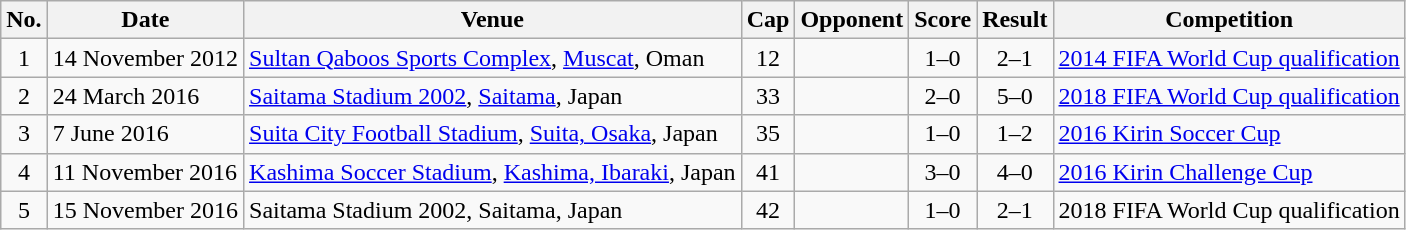<table class="wikitable sortable">
<tr>
<th scope="col">No.</th>
<th scope="col" data-sort-type="date">Date</th>
<th scope="col">Venue</th>
<th scope="col">Cap</th>
<th scope="col">Opponent</th>
<th scope="col">Score</th>
<th scope="col">Result</th>
<th scope="col">Competition</th>
</tr>
<tr>
<td align="center">1</td>
<td>14 November 2012</td>
<td><a href='#'>Sultan Qaboos Sports Complex</a>, <a href='#'>Muscat</a>, Oman</td>
<td align="center">12</td>
<td></td>
<td align="center">1–0</td>
<td align="center">2–1</td>
<td><a href='#'>2014 FIFA World Cup qualification</a></td>
</tr>
<tr>
<td align="center">2</td>
<td>24 March 2016</td>
<td><a href='#'>Saitama Stadium 2002</a>, <a href='#'>Saitama</a>, Japan</td>
<td align="center">33</td>
<td></td>
<td align="center">2–0</td>
<td align="center">5–0</td>
<td><a href='#'>2018 FIFA World Cup qualification</a></td>
</tr>
<tr>
<td align="center">3</td>
<td>7 June 2016</td>
<td><a href='#'>Suita City Football Stadium</a>, <a href='#'>Suita, Osaka</a>, Japan</td>
<td align="center">35</td>
<td></td>
<td align="center">1–0</td>
<td align="center">1–2</td>
<td><a href='#'>2016 Kirin Soccer Cup</a></td>
</tr>
<tr>
<td align="center">4</td>
<td>11 November 2016</td>
<td><a href='#'>Kashima Soccer Stadium</a>, <a href='#'>Kashima, Ibaraki</a>, Japan</td>
<td align="center">41</td>
<td></td>
<td align="center">3–0</td>
<td align="center">4–0</td>
<td><a href='#'>2016 Kirin Challenge Cup</a></td>
</tr>
<tr>
<td align="center">5</td>
<td>15 November 2016</td>
<td>Saitama Stadium 2002, Saitama, Japan</td>
<td align="center">42</td>
<td></td>
<td align="center">1–0</td>
<td align="center">2–1</td>
<td>2018 FIFA World Cup qualification</td>
</tr>
</table>
